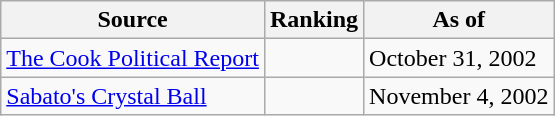<table class="wikitable">
<tr>
<th>Source</th>
<th>Ranking</th>
<th>As of</th>
</tr>
<tr>
<td><a href='#'>The Cook Political Report</a></td>
<td></td>
<td>October 31, 2002</td>
</tr>
<tr>
<td><a href='#'>Sabato's Crystal Ball</a></td>
<td></td>
<td>November 4, 2002</td>
</tr>
</table>
